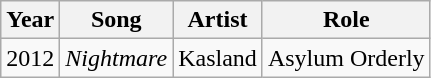<table class="wikitable sortable">
<tr>
<th>Year</th>
<th>Song</th>
<th>Artist</th>
<th>Role</th>
</tr>
<tr>
<td>2012</td>
<td><em>Nightmare</em></td>
<td>Kasland</td>
<td>Asylum Orderly</td>
</tr>
</table>
